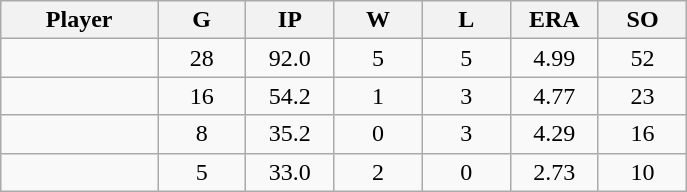<table class="wikitable sortable">
<tr>
<th bgcolor="#DDDDFF" width="16%">Player</th>
<th bgcolor="#DDDDFF" width="9%">G</th>
<th bgcolor="#DDDDFF" width="9%">IP</th>
<th bgcolor="#DDDDFF" width="9%">W</th>
<th bgcolor="#DDDDFF" width="9%">L</th>
<th bgcolor="#DDDDFF" width="9%">ERA</th>
<th bgcolor="#DDDDFF" width="9%">SO</th>
</tr>
<tr align="center">
<td></td>
<td>28</td>
<td>92.0</td>
<td>5</td>
<td>5</td>
<td>4.99</td>
<td>52</td>
</tr>
<tr align="center">
<td></td>
<td>16</td>
<td>54.2</td>
<td>1</td>
<td>3</td>
<td>4.77</td>
<td>23</td>
</tr>
<tr align="center">
<td></td>
<td>8</td>
<td>35.2</td>
<td>0</td>
<td>3</td>
<td>4.29</td>
<td>16</td>
</tr>
<tr align="center">
<td></td>
<td>5</td>
<td>33.0</td>
<td>2</td>
<td>0</td>
<td>2.73</td>
<td>10</td>
</tr>
</table>
